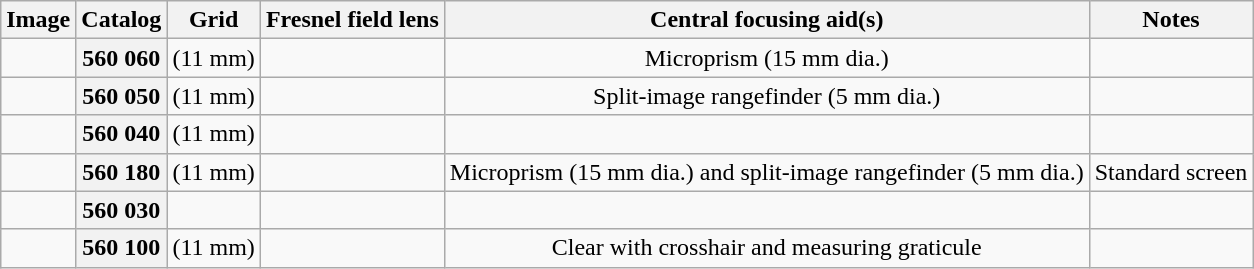<table class="wikitable" style="font-size:100%;text-align:center;">
<tr>
<th>Image</th>
<th>Catalog</th>
<th>Grid</th>
<th>Fresnel field lens</th>
<th>Central focusing aid(s)</th>
<th>Notes</th>
</tr>
<tr>
<td></td>
<th>560 060</th>
<td> (11 mm)</td>
<td></td>
<td>Microprism (15 mm dia.)</td>
<td style="text-align:left;"></td>
</tr>
<tr>
<td></td>
<th>560 050</th>
<td> (11 mm)</td>
<td></td>
<td>Split-image rangefinder (5 mm dia.)</td>
<td style="text-align:left;"></td>
</tr>
<tr>
<td></td>
<th>560 040</th>
<td> (11 mm)</td>
<td></td>
<td></td>
<td style="text-align:left;"></td>
</tr>
<tr>
<td></td>
<th>560 180</th>
<td> (11 mm)</td>
<td></td>
<td>Microprism (15 mm dia.) and split-image rangefinder (5 mm dia.)</td>
<td style="text-align:left;">Standard screen</td>
</tr>
<tr>
<td></td>
<th>560 030</th>
<td></td>
<td></td>
<td></td>
<td style="text-align:left;"></td>
</tr>
<tr>
<td></td>
<th>560 100</th>
<td> (11 mm)</td>
<td></td>
<td>Clear with crosshair and measuring graticule</td>
<td style="text-align:left;"></td>
</tr>
</table>
